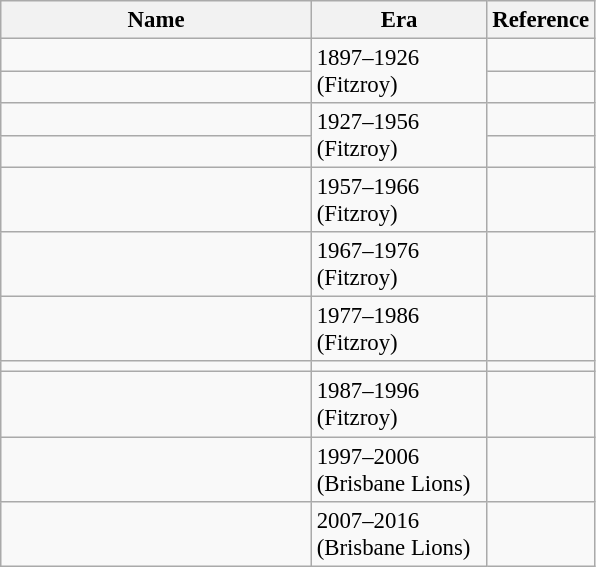<table class="wikitable plainrowheaders sortable" style="font-size:95%">
<tr>
<th scope="col" style="width:200px;"><strong>Name</strong></th>
<th scope="col" style="width:110px;"><strong>Era</strong></th>
<th><strong>Reference</strong></th>
</tr>
<tr>
<td></td>
<th rowspan= "2" style="font-weight: normal; background: #F9F9F9; text-align: left;">1897–1926 (Fitzroy)</th>
<td></td>
</tr>
<tr>
<td></td>
<td></td>
</tr>
<tr>
<td></td>
<td ! rowspan= "2" style="font-weight: normal; background: #F9F9F9; text-align: left;">1927–1956 (Fitzroy)</td>
<td></td>
</tr>
<tr>
<td></td>
<td></td>
</tr>
<tr>
<td></td>
<td>1957–1966 (Fitzroy)</td>
<td></td>
</tr>
<tr>
<td></td>
<td>1967–1976 (Fitzroy)</td>
<td></td>
</tr>
<tr>
<td></td>
<td>1977–1986 (Fitzroy)</td>
<td></td>
</tr>
<tr>
<td></td>
<td></td>
<td></td>
</tr>
<tr>
<td></td>
<td>1987–1996 (Fitzroy)</td>
<td></td>
</tr>
<tr>
<td></td>
<td>1997–2006 (Brisbane Lions)</td>
<td></td>
</tr>
<tr>
<td></td>
<td>2007–2016 (Brisbane Lions)</td>
<td></td>
</tr>
</table>
